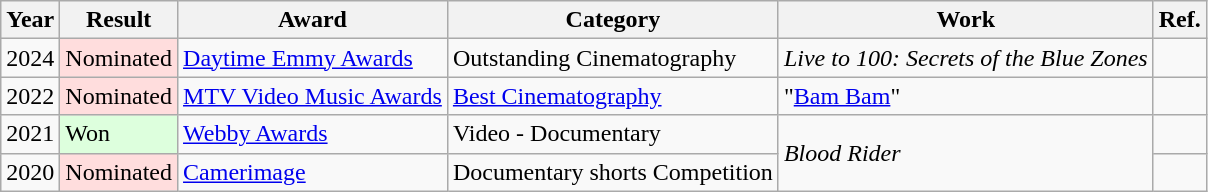<table class="wikitable">
<tr>
<th>Year</th>
<th>Result</th>
<th>Award</th>
<th>Category</th>
<th>Work</th>
<th>Ref.</th>
</tr>
<tr>
<td>2024</td>
<td style="background: #ffdddd">Nominated</td>
<td><a href='#'>Daytime Emmy Awards</a></td>
<td>Outstanding Cinematography</td>
<td><em>Live to 100: Secrets of the Blue Zones</em></td>
<td></td>
</tr>
<tr>
<td>2022</td>
<td style="background: #ffdddd">Nominated</td>
<td><a href='#'>MTV Video Music Awards</a></td>
<td><a href='#'>Best Cinematography</a></td>
<td>"<a href='#'>Bam Bam</a>"</td>
<td></td>
</tr>
<tr>
<td>2021</td>
<td style="background: #ddffdd">Won</td>
<td><a href='#'>Webby Awards</a></td>
<td>Video - Documentary</td>
<td rowspan="2"><em>Blood Rider</em></td>
<td></td>
</tr>
<tr>
<td>2020</td>
<td style="background: #ffdddd">Nominated</td>
<td><a href='#'>Camerimage</a></td>
<td>Documentary shorts Competition</td>
<td></td>
</tr>
</table>
